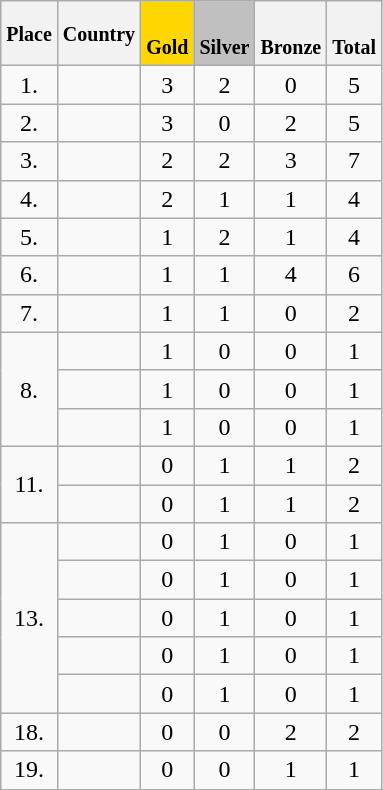<table class = "wikitable" style = "text-align: center">
<tr>
<th><small> Place </small></th>
<th><small> Country </small></th>
<th style = "background-color: gold"><small>  <br> Gold </small></th>
<th style = "background-color: silver"><small>  <br> Silver </small></th>
<th style = "background-color: # cc9966"><small>  <br> Bronze </small></th>
<th><small>  <br> Total </small></th>
</tr>
<tr>
<td>1.</td>
<td align = left></td>
<td>3</td>
<td>2</td>
<td>0</td>
<td>5</td>
</tr>
<tr>
<td>2.</td>
<td align = left></td>
<td>3</td>
<td>0</td>
<td>2</td>
<td>5</td>
</tr>
<tr>
<td>3.</td>
<td align = left></td>
<td>2</td>
<td>2</td>
<td>3</td>
<td>7</td>
</tr>
<tr>
<td>4.</td>
<td align = left></td>
<td>2</td>
<td>1</td>
<td>1</td>
<td>4</td>
</tr>
<tr>
<td>5.</td>
<td align = left></td>
<td>1</td>
<td>2</td>
<td>1</td>
<td>4</td>
</tr>
<tr>
<td>6.</td>
<td align = left></td>
<td>1</td>
<td>1</td>
<td>4</td>
<td>6</td>
</tr>
<tr>
<td>7.</td>
<td align = left></td>
<td>1</td>
<td>1</td>
<td>0</td>
<td>2</td>
</tr>
<tr>
<td rowspan = 3>8.</td>
<td align = left></td>
<td>1</td>
<td>0</td>
<td>0</td>
<td>1</td>
</tr>
<tr>
<td align = left></td>
<td>1</td>
<td>0</td>
<td>0</td>
<td>1</td>
</tr>
<tr>
<td align = left></td>
<td>1</td>
<td>0</td>
<td>0</td>
<td>1</td>
</tr>
<tr>
<td rowspan = 2>11.</td>
<td align = left></td>
<td>0</td>
<td>1</td>
<td>1</td>
<td>2</td>
</tr>
<tr>
<td align = left></td>
<td>0</td>
<td>1</td>
<td>1</td>
<td>2</td>
</tr>
<tr>
<td rowspan = 5>13.</td>
<td align = left></td>
<td>0</td>
<td>1</td>
<td>0</td>
<td>1</td>
</tr>
<tr>
<td align = left></td>
<td>0</td>
<td>1</td>
<td>0</td>
<td>1</td>
</tr>
<tr>
<td align = left></td>
<td>0</td>
<td>1</td>
<td>0</td>
<td>1</td>
</tr>
<tr>
<td align = left></td>
<td>0</td>
<td>1</td>
<td>0</td>
<td>1</td>
</tr>
<tr>
<td align = left></td>
<td>0</td>
<td>1</td>
<td>0</td>
<td>1</td>
</tr>
<tr>
<td>18.</td>
<td align = left></td>
<td>0</td>
<td>0</td>
<td>2</td>
<td>2</td>
</tr>
<tr>
<td>19.</td>
<td align = left></td>
<td>0</td>
<td>0</td>
<td>1</td>
<td>1</td>
</tr>
</table>
